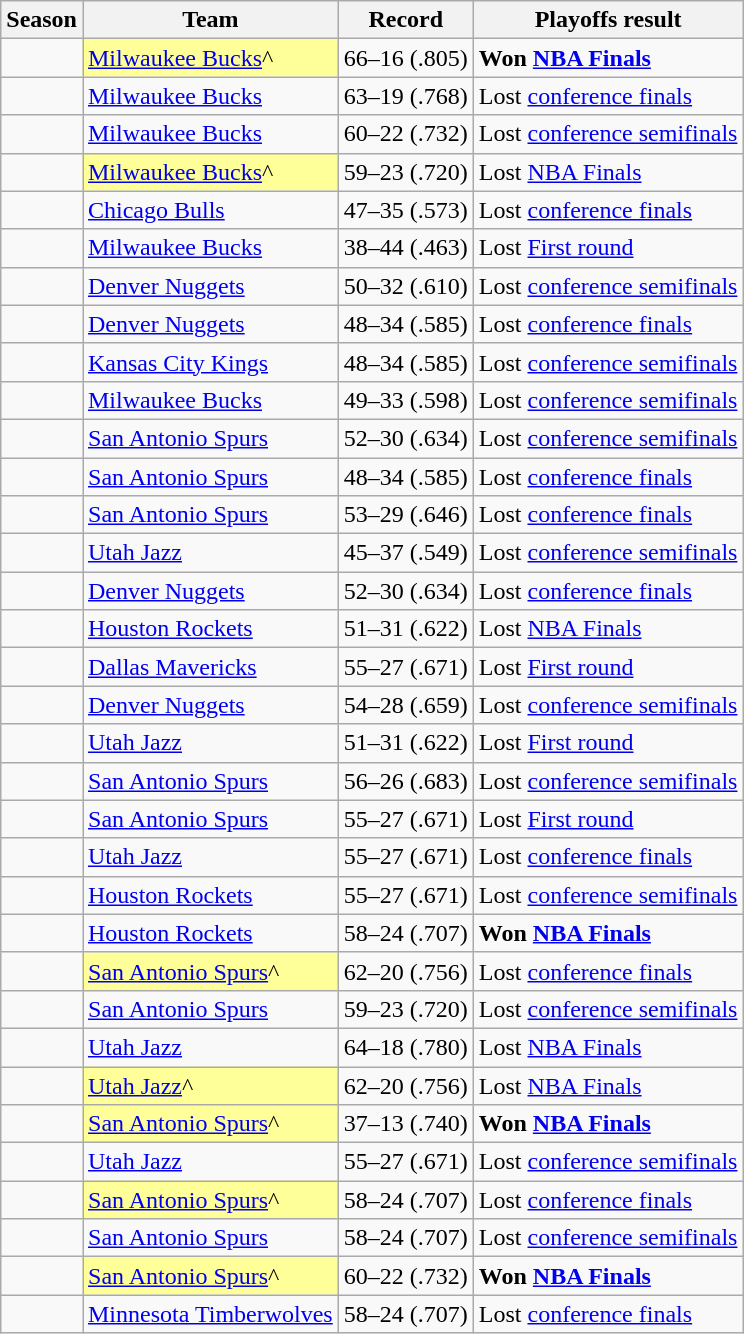<table class="wikitable sortable">
<tr>
<th>Season</th>
<th>Team</th>
<th>Record</th>
<th>Playoffs result</th>
</tr>
<tr>
<td></td>
<td bgcolor=#FFFF99><a href='#'>Milwaukee Bucks</a>^</td>
<td> 66–16 (.805)</td>
<td><strong>Won <a href='#'>NBA Finals</a></strong></td>
</tr>
<tr>
<td></td>
<td><a href='#'>Milwaukee Bucks</a></td>
<td> 63–19 (.768)</td>
<td>Lost <a href='#'>conference finals</a></td>
</tr>
<tr>
<td></td>
<td><a href='#'>Milwaukee Bucks</a></td>
<td> 60–22 (.732)</td>
<td>Lost <a href='#'>conference semifinals</a></td>
</tr>
<tr>
<td></td>
<td bgcolor=#FFFF99><a href='#'>Milwaukee Bucks</a>^</td>
<td> 59–23 (.720)</td>
<td>Lost <a href='#'>NBA Finals</a></td>
</tr>
<tr>
<td></td>
<td><a href='#'>Chicago Bulls</a></td>
<td> 47–35 (.573)</td>
<td>Lost <a href='#'>conference finals</a></td>
</tr>
<tr>
<td></td>
<td><a href='#'>Milwaukee Bucks</a></td>
<td> 38–44 (.463)</td>
<td>Lost <a href='#'>First round</a></td>
</tr>
<tr>
<td></td>
<td><a href='#'>Denver Nuggets</a></td>
<td> 50–32 (.610)</td>
<td>Lost <a href='#'>conference semifinals</a></td>
</tr>
<tr>
<td></td>
<td><a href='#'>Denver Nuggets</a></td>
<td> 48–34 (.585)</td>
<td>Lost <a href='#'>conference finals</a></td>
</tr>
<tr>
<td></td>
<td><a href='#'>Kansas City Kings</a></td>
<td> 48–34 (.585)</td>
<td>Lost <a href='#'>conference semifinals</a></td>
</tr>
<tr>
<td></td>
<td><a href='#'>Milwaukee Bucks</a></td>
<td> 49–33 (.598)</td>
<td>Lost <a href='#'>conference semifinals</a></td>
</tr>
<tr>
<td></td>
<td><a href='#'>San Antonio Spurs</a></td>
<td> 52–30 (.634)</td>
<td>Lost <a href='#'>conference semifinals</a></td>
</tr>
<tr>
<td></td>
<td><a href='#'>San Antonio Spurs</a></td>
<td> 48–34 (.585)</td>
<td>Lost <a href='#'>conference finals</a></td>
</tr>
<tr>
<td></td>
<td><a href='#'>San Antonio Spurs</a></td>
<td> 53–29 (.646)</td>
<td>Lost <a href='#'>conference finals</a></td>
</tr>
<tr>
<td></td>
<td><a href='#'>Utah Jazz</a></td>
<td> 45–37 (.549)</td>
<td>Lost <a href='#'>conference semifinals</a></td>
</tr>
<tr>
<td></td>
<td><a href='#'>Denver Nuggets</a></td>
<td> 52–30 (.634)</td>
<td>Lost <a href='#'>conference finals</a></td>
</tr>
<tr>
<td></td>
<td><a href='#'>Houston Rockets</a></td>
<td> 51–31 (.622)</td>
<td>Lost <a href='#'>NBA Finals</a></td>
</tr>
<tr>
<td></td>
<td><a href='#'>Dallas Mavericks</a></td>
<td> 55–27 (.671)</td>
<td>Lost <a href='#'>First round</a></td>
</tr>
<tr>
<td></td>
<td><a href='#'>Denver Nuggets</a></td>
<td> 54–28 (.659)</td>
<td>Lost <a href='#'>conference semifinals</a></td>
</tr>
<tr>
<td></td>
<td><a href='#'>Utah Jazz</a></td>
<td> 51–31 (.622)</td>
<td>Lost <a href='#'>First round</a></td>
</tr>
<tr>
<td></td>
<td><a href='#'>San Antonio Spurs</a></td>
<td> 56–26 (.683)</td>
<td>Lost <a href='#'>conference semifinals</a></td>
</tr>
<tr>
<td></td>
<td><a href='#'>San Antonio Spurs</a></td>
<td> 55–27 (.671)</td>
<td>Lost <a href='#'>First round</a></td>
</tr>
<tr>
<td></td>
<td><a href='#'>Utah Jazz</a></td>
<td> 55–27 (.671)</td>
<td>Lost <a href='#'>conference finals</a></td>
</tr>
<tr>
<td></td>
<td><a href='#'>Houston Rockets</a></td>
<td> 55–27 (.671)</td>
<td>Lost <a href='#'>conference semifinals</a></td>
</tr>
<tr>
<td></td>
<td><a href='#'>Houston Rockets</a></td>
<td> 58–24 (.707)</td>
<td><strong>Won <a href='#'>NBA Finals</a></strong></td>
</tr>
<tr>
<td></td>
<td bgcolor=#FFFF99><a href='#'>San Antonio Spurs</a>^</td>
<td> 62–20 (.756)</td>
<td>Lost <a href='#'>conference finals</a></td>
</tr>
<tr>
<td></td>
<td><a href='#'>San Antonio Spurs</a></td>
<td> 59–23 (.720)</td>
<td>Lost <a href='#'>conference semifinals</a></td>
</tr>
<tr>
<td></td>
<td><a href='#'>Utah Jazz</a></td>
<td> 64–18 (.780)</td>
<td>Lost <a href='#'>NBA Finals</a></td>
</tr>
<tr>
<td></td>
<td bgcolor=#FFFF99><a href='#'>Utah Jazz</a>^</td>
<td> 62–20 (.756)</td>
<td>Lost <a href='#'>NBA Finals</a></td>
</tr>
<tr>
<td></td>
<td bgcolor=#FFFF99><a href='#'>San Antonio Spurs</a>^</td>
<td> 37–13 (.740)</td>
<td><strong>Won <a href='#'>NBA Finals</a></strong></td>
</tr>
<tr>
<td></td>
<td><a href='#'>Utah Jazz</a></td>
<td> 55–27 (.671)</td>
<td>Lost <a href='#'>conference semifinals</a></td>
</tr>
<tr>
<td></td>
<td bgcolor=#FFFF99><a href='#'>San Antonio Spurs</a>^</td>
<td> 58–24 (.707)</td>
<td>Lost <a href='#'>conference finals</a></td>
</tr>
<tr>
<td></td>
<td><a href='#'>San Antonio Spurs</a></td>
<td> 58–24 (.707)</td>
<td>Lost <a href='#'>conference semifinals</a></td>
</tr>
<tr>
<td></td>
<td bgcolor=#FFFF99><a href='#'>San Antonio Spurs</a>^</td>
<td> 60–22 (.732)</td>
<td><strong>Won <a href='#'>NBA Finals</a></strong></td>
</tr>
<tr>
<td></td>
<td><a href='#'>Minnesota Timberwolves</a></td>
<td> 58–24 (.707)</td>
<td>Lost <a href='#'>conference finals</a></td>
</tr>
</table>
